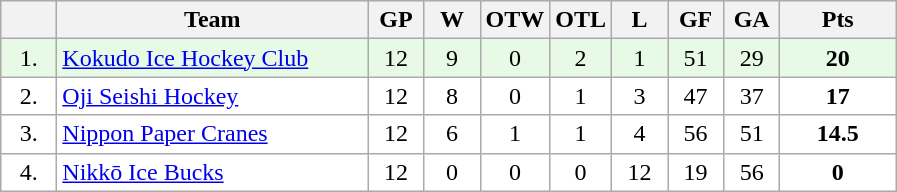<table class="wikitable">
<tr>
<th width="30"></th>
<th width="200">Team</th>
<th width="30">GP</th>
<th width="30">W</th>
<th width="30">OTW</th>
<th width="30">OTL</th>
<th width="30">L</th>
<th width="30">GF</th>
<th width="30">GA</th>
<th width="70">Pts</th>
</tr>
<tr bgcolor="#e6fae6" align="center">
<td>1.</td>
<td align="left"><a href='#'>Kokudo Ice Hockey Club</a></td>
<td>12</td>
<td>9</td>
<td>0</td>
<td>2</td>
<td>1</td>
<td>51</td>
<td>29</td>
<td><strong>20</strong></td>
</tr>
<tr bgcolor="#FFFFFF" align="center">
<td>2.</td>
<td align="left"><a href='#'>Oji Seishi Hockey</a></td>
<td>12</td>
<td>8</td>
<td>0</td>
<td>1</td>
<td>3</td>
<td>47</td>
<td>37</td>
<td><strong>17</strong></td>
</tr>
<tr bgcolor="#FFFFFF" align="center">
<td>3.</td>
<td align="left"><a href='#'>Nippon Paper Cranes</a></td>
<td>12</td>
<td>6</td>
<td>1</td>
<td>1</td>
<td>4</td>
<td>56</td>
<td>51</td>
<td><strong>14.5</strong></td>
</tr>
<tr bgcolor="#FFFFFF" align="center">
<td>4.</td>
<td align="left"><a href='#'>Nikkō Ice Bucks</a></td>
<td>12</td>
<td>0</td>
<td>0</td>
<td>0</td>
<td>12</td>
<td>19</td>
<td>56</td>
<td><strong>0</strong></td>
</tr>
</table>
